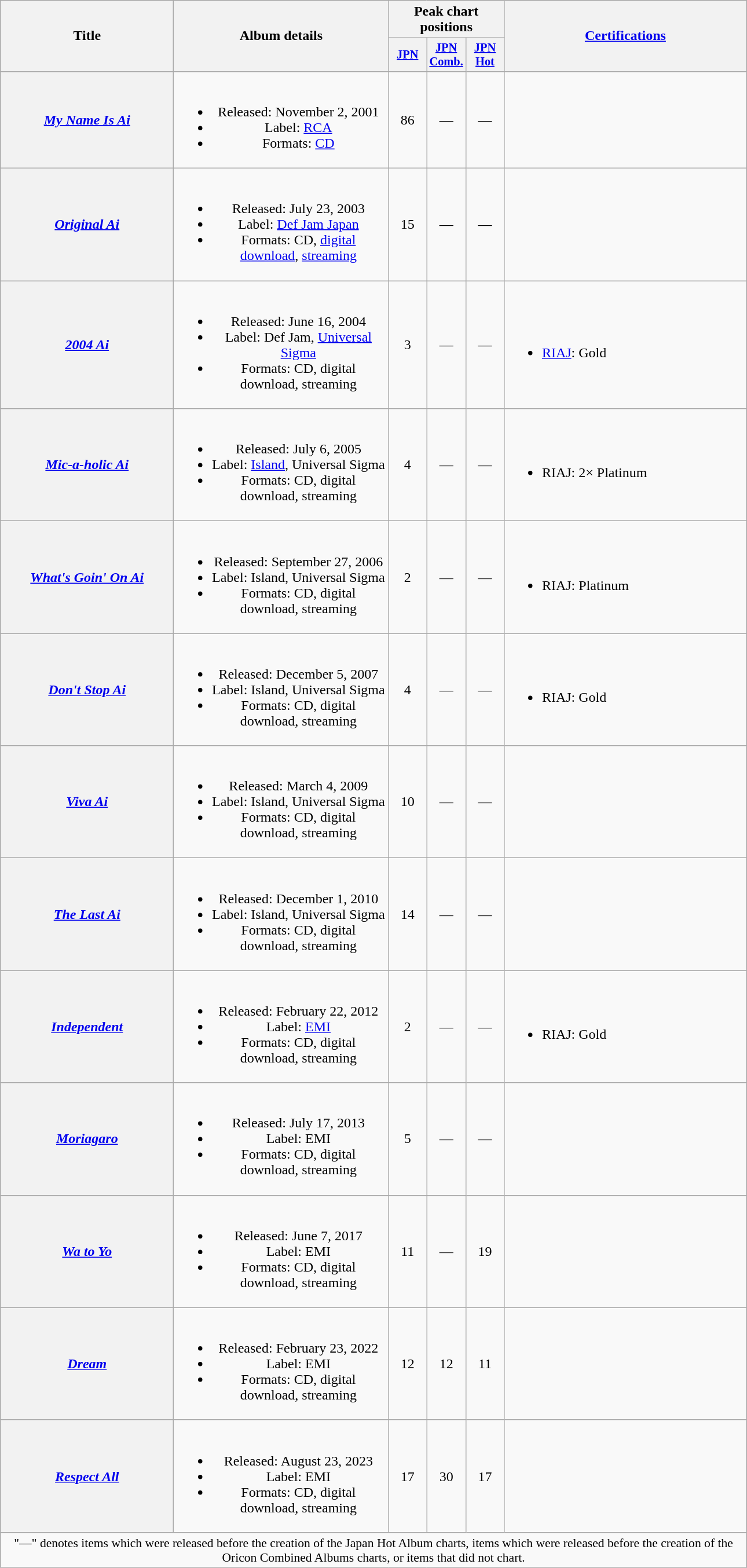<table class="wikitable plainrowheaders" style="text-align:center;" border="1">
<tr>
<th scope="col" rowspan="2" style="width:12em;">Title</th>
<th scope="col" rowspan="2" style="width:15em;">Album details</th>
<th colspan="3" scope="col">Peak chart positions</th>
<th scope="col" rowspan="2" style="width:17em;"><a href='#'>Certifications</a></th>
</tr>
<tr>
<th scope="col" style="width:2.75em;font-size:85%;"><a href='#'>JPN</a><br></th>
<th scope="col" style="width:2.75em;font-size:85%;"><a href='#'>JPN<br> Comb.</a><br></th>
<th scope="col" style="width:2.75em;font-size:85%;"><a href='#'>JPN<br>Hot</a><br></th>
</tr>
<tr>
<th scope="row"><em><a href='#'>My Name Is Ai</a></em></th>
<td><br><ul><li>Released: November 2, 2001 </li><li>Label: <a href='#'>RCA</a></li><li>Formats: <a href='#'>CD</a></li></ul></td>
<td>86</td>
<td>—</td>
<td>—</td>
<td style="text-align:left"></td>
</tr>
<tr>
<th scope="row"><em><a href='#'>Original Ai</a></em></th>
<td><br><ul><li>Released: July 23, 2003</li><li>Label: <a href='#'>Def Jam Japan</a></li><li>Formats: CD, <a href='#'>digital download</a>, <a href='#'>streaming</a></li></ul></td>
<td>15</td>
<td>—</td>
<td>—</td>
<td style="text-align:left"></td>
</tr>
<tr>
<th scope="row"><em><a href='#'>2004 Ai</a></em></th>
<td><br><ul><li>Released: June 16, 2004</li><li>Label: Def Jam, <a href='#'>Universal Sigma</a></li><li>Formats: CD, digital download, streaming</li></ul></td>
<td>3</td>
<td>—</td>
<td>—</td>
<td style="text-align:left"><br><ul><li><a href='#'>RIAJ</a>: Gold</li></ul></td>
</tr>
<tr>
<th scope="row"><em><a href='#'>Mic-a-holic Ai</a></em></th>
<td><br><ul><li>Released: July 6, 2005</li><li>Label: <a href='#'>Island</a>, Universal Sigma</li><li>Formats: CD, digital download, streaming</li></ul></td>
<td>4</td>
<td>—</td>
<td>—</td>
<td style="text-align:left"><br><ul><li>RIAJ: 2× Platinum</li></ul></td>
</tr>
<tr>
<th scope="row"><em><a href='#'>What's Goin' On Ai</a></em></th>
<td><br><ul><li>Released: September 27, 2006</li><li>Label: Island, Universal Sigma</li><li>Formats: CD, digital download, streaming</li></ul></td>
<td>2</td>
<td>—</td>
<td>—</td>
<td style="text-align:left"><br><ul><li>RIAJ: Platinum</li></ul></td>
</tr>
<tr>
<th scope="row"><em><a href='#'>Don't Stop Ai</a></em></th>
<td><br><ul><li>Released: December 5, 2007</li><li>Label: Island, Universal Sigma</li><li>Formats: CD, digital download, streaming</li></ul></td>
<td>4</td>
<td>—</td>
<td>—</td>
<td style="text-align:left"><br><ul><li>RIAJ: Gold</li></ul></td>
</tr>
<tr>
<th scope="row"><em><a href='#'>Viva Ai</a></em></th>
<td><br><ul><li>Released: March 4, 2009</li><li>Label: Island, Universal Sigma</li><li>Formats: CD, digital download, streaming</li></ul></td>
<td>10</td>
<td>—</td>
<td>—</td>
<td style="text-align:left"></td>
</tr>
<tr>
<th scope="row"><em><a href='#'>The Last Ai</a></em></th>
<td><br><ul><li>Released: December 1, 2010</li><li>Label: Island, Universal Sigma</li><li>Formats: CD, digital download, streaming</li></ul></td>
<td>14</td>
<td>—</td>
<td>—</td>
<td style="text-align:left"></td>
</tr>
<tr>
<th scope="row"><em><a href='#'>Independent</a></em></th>
<td><br><ul><li>Released: February 22, 2012</li><li>Label: <a href='#'>EMI</a></li><li>Formats: CD, digital download, streaming</li></ul></td>
<td>2</td>
<td>—</td>
<td>—</td>
<td style="text-align:left"><br><ul><li>RIAJ: Gold</li></ul></td>
</tr>
<tr>
<th scope="row"><em><a href='#'>Moriagaro</a></em></th>
<td><br><ul><li>Released: July 17, 2013</li><li>Label: EMI</li><li>Formats: CD, digital download, streaming</li></ul></td>
<td>5</td>
<td>—</td>
<td>—</td>
<td style="text-align:left"></td>
</tr>
<tr>
<th scope="row"><em><a href='#'>Wa to Yo</a></em></th>
<td><br><ul><li>Released: June 7, 2017</li><li>Label: EMI</li><li>Formats: CD, digital download, streaming</li></ul></td>
<td>11</td>
<td>—</td>
<td>19</td>
<td style="text-align:left"></td>
</tr>
<tr>
<th scope="row"><em><a href='#'>Dream</a></em></th>
<td><br><ul><li>Released: February 23, 2022</li><li>Label: EMI</li><li>Formats: CD, digital download, streaming</li></ul></td>
<td>12</td>
<td>12</td>
<td>11</td>
<td></td>
</tr>
<tr>
<th scope="row"><em><a href='#'>Respect All</a></em></th>
<td><br><ul><li>Released: August 23, 2023</li><li>Label: EMI</li><li>Formats: CD, digital download, streaming</li></ul></td>
<td>17</td>
<td>30</td>
<td>17</td>
<td></td>
</tr>
<tr>
<td colspan="15" style="text-align:center; font-size:90%;">"—" denotes items which were released before the creation of the Japan Hot Album charts, items which were released before the creation of the Oricon Combined Albums charts, or items that did not chart.</td>
</tr>
</table>
